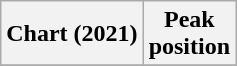<table class="wikitable plainrowheaders" style="text-align:center">
<tr>
<th scope="col">Chart (2021)</th>
<th scope="col">Peak<br> position</th>
</tr>
<tr>
</tr>
</table>
